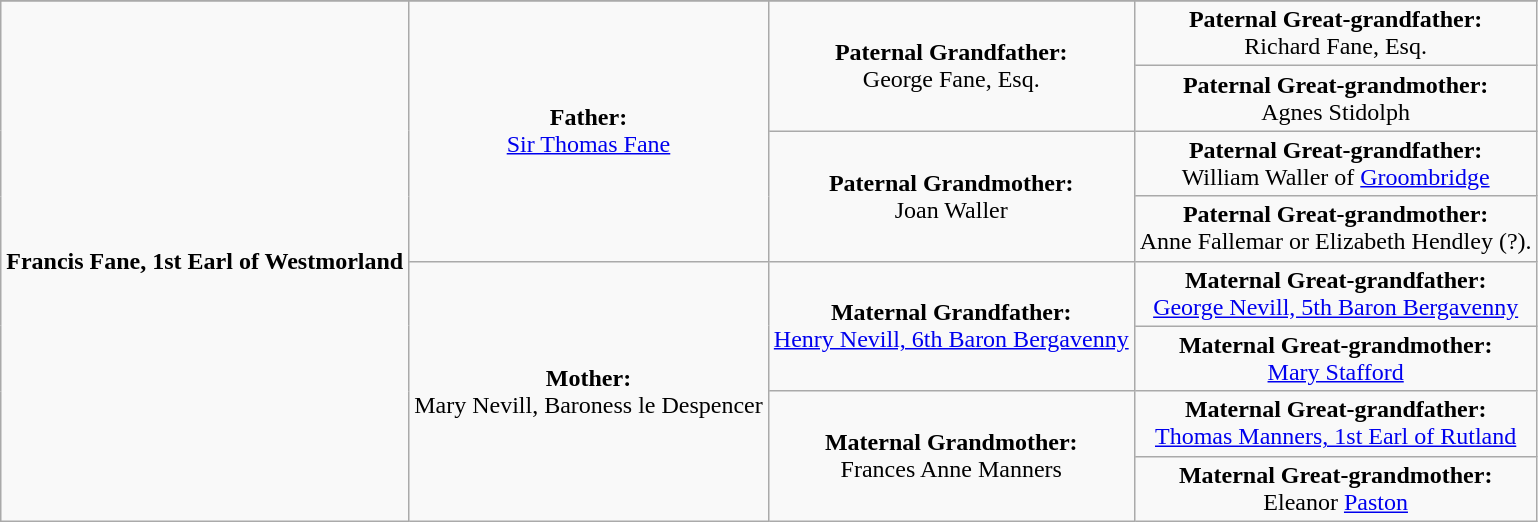<table class="wikitable">
<tr>
</tr>
<tr>
<td rowspan="8" align="center"><strong>Francis Fane, 1st Earl of Westmorland</strong></td>
<td rowspan="4" align="center"><strong>Father:</strong><br><a href='#'>Sir Thomas Fane</a></td>
<td rowspan="2" align="center"><strong>Paternal Grandfather:</strong><br>George Fane, Esq.</td>
<td align="center"><strong>Paternal Great-grandfather:</strong><br>Richard Fane, Esq.</td>
</tr>
<tr>
<td align="center"><strong>Paternal Great-grandmother:</strong><br>Agnes Stidolph</td>
</tr>
<tr>
<td rowspan="2" align="center"><strong>Paternal Grandmother:</strong><br>Joan Waller</td>
<td align="center"><strong>Paternal Great-grandfather:</strong><br>William Waller of <a href='#'>Groombridge</a></td>
</tr>
<tr>
<td align="center"><strong>Paternal Great-grandmother:</strong><br>Anne Fallemar or Elizabeth Hendley (?).</td>
</tr>
<tr>
<td rowspan="4" align="center"><strong>Mother:</strong><br>Mary Nevill, Baroness le Despencer</td>
<td rowspan="2" align="center"><strong>Maternal Grandfather:</strong><br><a href='#'>Henry Nevill, 6th Baron Bergavenny</a></td>
<td align="center"><strong>Maternal Great-grandfather:</strong><br><a href='#'>George Nevill, 5th Baron Bergavenny</a></td>
</tr>
<tr>
<td align="center"><strong>Maternal Great-grandmother:</strong><br><a href='#'>Mary Stafford</a></td>
</tr>
<tr>
<td rowspan="2" align="center"><strong>Maternal Grandmother:</strong><br>Frances Anne Manners</td>
<td align="center"><strong>Maternal Great-grandfather:</strong><br><a href='#'>Thomas Manners, 1st Earl of Rutland</a></td>
</tr>
<tr>
<td align="center"><strong>Maternal Great-grandmother:</strong><br>Eleanor <a href='#'>Paston</a></td>
</tr>
</table>
